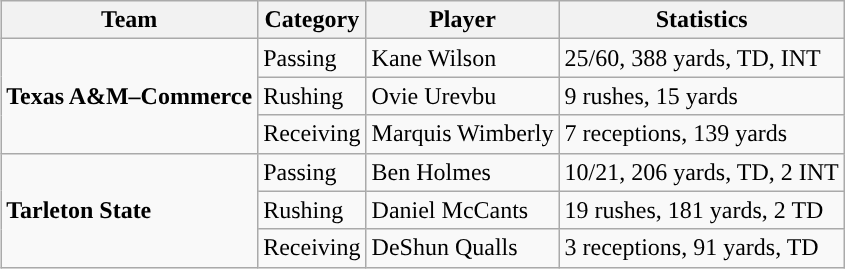<table class="wikitable" style="float: right;">
<tr>
<th>Team</th>
<th>Category</th>
<th>Player</th>
<th>Statistics</th>
</tr>
<tr>
<td rowspan=3><strong>Texas A&M–Commerce</strong></td>
<td>Passing</td>
<td>Kane Wilson</td>
<td>25/60, 388 yards, TD, INT</td>
</tr>
<tr>
<td>Rushing</td>
<td>Ovie Urevbu</td>
<td>9 rushes, 15 yards</td>
</tr>
<tr>
<td>Receiving</td>
<td>Marquis Wimberly</td>
<td>7 receptions, 139 yards</td>
</tr>
<tr>
<td rowspan=3><strong>Tarleton State</strong></td>
<td>Passing</td>
<td>Ben Holmes</td>
<td>10/21, 206 yards, TD, 2 INT</td>
</tr>
<tr>
<td>Rushing</td>
<td>Daniel McCants</td>
<td>19 rushes, 181 yards, 2 TD</td>
</tr>
<tr>
<td>Receiving</td>
<td>DeShun Qualls</td>
<td>3 receptions, 91 yards, TD</td>
</tr>
</table>
